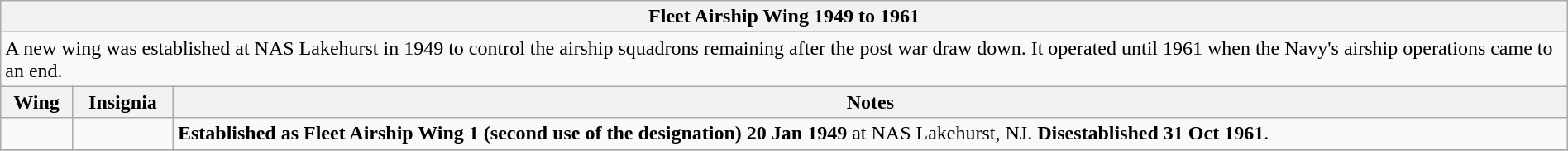<table class="wikitable" width=100% style="text-align: center">
<tr>
<th colspan=4>Fleet Airship Wing 1949 to 1961</th>
</tr>
<tr>
<td colspan=4 align=left>A new wing was established at NAS Lakehurst in 1949 to control the airship squadrons remaining after the post war draw down. It operated until 1961 when the Navy's airship operations came to an end.</td>
</tr>
<tr>
<th colspan=1>Wing</th>
<th>Insignia</th>
<th>Notes</th>
</tr>
<tr>
<td align=left></td>
<td></td>
<td align=left><strong>Established as Fleet Airship Wing 1 (second use of the designation) 20 Jan 1949</strong> at NAS Lakehurst, NJ. <strong>Disestablished 31 Oct 1961</strong>.</td>
</tr>
<tr>
</tr>
</table>
